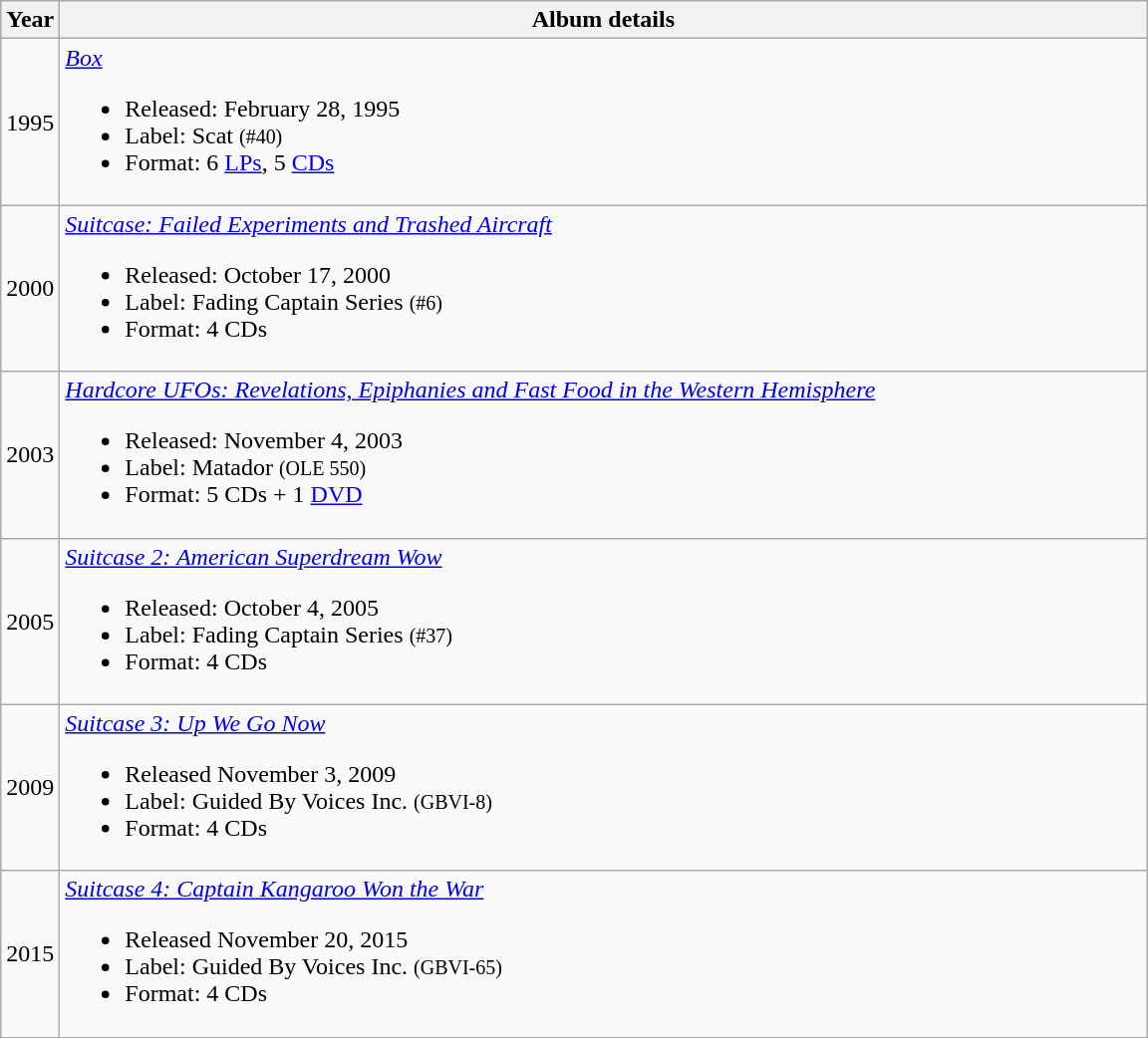<table class="wikitable">
<tr ">
<th>Year</th>
<th style="width:45em;">Album details</th>
</tr>
<tr>
<td>1995</td>
<td><em><a href='#'>Box</a></em><br><ul><li>Released: February 28, 1995</li><li>Label: Scat <small>(#40)</small></li><li>Format: 6 <a href='#'>LPs</a>, 5 <a href='#'>CDs</a></li></ul></td>
</tr>
<tr>
<td>2000</td>
<td><em><a href='#'>Suitcase: Failed Experiments and Trashed Aircraft</a></em><br><ul><li>Released: October 17, 2000</li><li>Label: Fading Captain Series <small>(#6)</small></li><li>Format: 4 CDs</li></ul></td>
</tr>
<tr>
<td>2003</td>
<td><em><a href='#'>Hardcore UFOs: Revelations, Epiphanies and Fast Food in the Western Hemisphere</a></em><br><ul><li>Released: November 4, 2003</li><li>Label: Matador <small>(OLE 550)</small></li><li>Format: 5 CDs + 1 <a href='#'>DVD</a></li></ul></td>
</tr>
<tr>
<td>2005</td>
<td><em><a href='#'>Suitcase 2: American Superdream Wow</a></em><br><ul><li>Released: October 4, 2005</li><li>Label: Fading Captain Series <small>(#37)</small></li><li>Format: 4 CDs</li></ul></td>
</tr>
<tr>
<td>2009</td>
<td><em><a href='#'>Suitcase 3: Up We Go Now</a></em><br><ul><li>Released November 3, 2009</li><li>Label: Guided By Voices Inc. <small>(GBVI-8)</small></li><li>Format: 4 CDs</li></ul></td>
</tr>
<tr>
<td>2015</td>
<td><em><a href='#'>Suitcase 4: Captain Kangaroo Won the War</a></em><br><ul><li>Released November 20, 2015</li><li>Label: Guided By Voices Inc. <small>(GBVI-65)</small></li><li>Format: 4 CDs</li></ul></td>
</tr>
</table>
